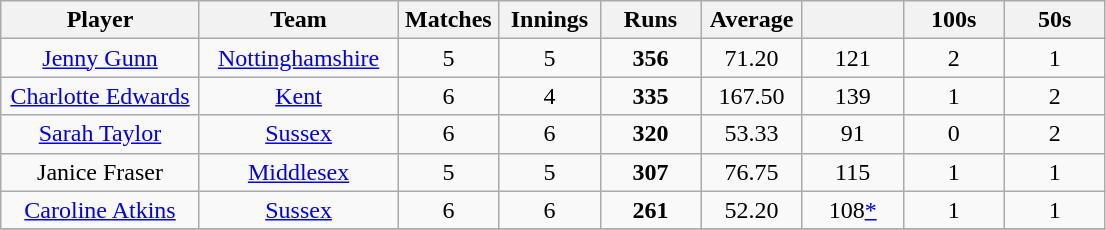<table class="wikitable" style="text-align:center;">
<tr>
<th width=125>Player</th>
<th width=125>Team</th>
<th width=60>Matches</th>
<th width=60>Innings</th>
<th width=60>Runs</th>
<th width=60>Average</th>
<th width=60></th>
<th width=60>100s</th>
<th width=60>50s</th>
</tr>
<tr>
<td><a href='#'>Jenny Gunn</a></td>
<td><a href='#'>Nottinghamshire</a></td>
<td>5</td>
<td>5</td>
<td><strong>356</strong></td>
<td>71.20</td>
<td>121</td>
<td>2</td>
<td>1</td>
</tr>
<tr>
<td><a href='#'>Charlotte Edwards</a></td>
<td><a href='#'>Kent</a></td>
<td>6</td>
<td>4</td>
<td><strong>335</strong></td>
<td>167.50</td>
<td>139</td>
<td>1</td>
<td>2</td>
</tr>
<tr>
<td><a href='#'>Sarah Taylor</a></td>
<td><a href='#'>Sussex</a></td>
<td>6</td>
<td>6</td>
<td><strong>320</strong></td>
<td>53.33</td>
<td>91</td>
<td>0</td>
<td>2</td>
</tr>
<tr>
<td>Janice Fraser</td>
<td><a href='#'>Middlesex</a></td>
<td>5</td>
<td>5</td>
<td><strong>307</strong></td>
<td>76.75</td>
<td>115</td>
<td>1</td>
<td>1</td>
</tr>
<tr>
<td><a href='#'>Caroline Atkins</a></td>
<td><a href='#'>Sussex</a></td>
<td>6</td>
<td>6</td>
<td><strong>261</strong></td>
<td>52.20</td>
<td>108<a href='#'>*</a></td>
<td>1</td>
<td>1</td>
</tr>
<tr>
</tr>
</table>
